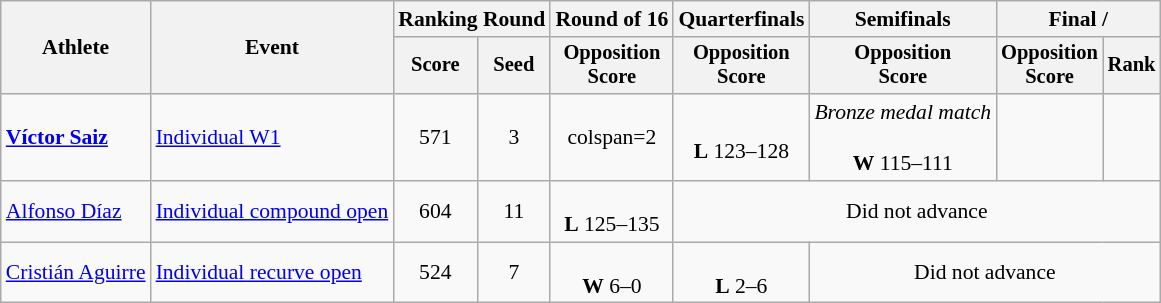<table class="wikitable" style="font-size:90%;text-align:center">
<tr>
<th rowspan="2">Athlete</th>
<th rowspan="2">Event</th>
<th colspan="2">Ranking Round</th>
<th>Round of 16</th>
<th>Quarterfinals</th>
<th>Semifinals</th>
<th colspan="2">Final / </th>
</tr>
<tr style="font-size:95%">
<th>Score</th>
<th>Seed</th>
<th>Opposition<br>Score</th>
<th>Opposition<br>Score</th>
<th>Opposition<br>Score</th>
<th>Opposition<br>Score</th>
<th>Rank</th>
</tr>
<tr>
<td align="left"><strong><a href='#'>Víctor Saiz</a></strong></td>
<td align="left"><a href='#'>Individual W1</a></td>
<td>571</td>
<td>3</td>
<td>colspan=2 </td>
<td><br><strong>L</strong> 123–128</td>
<td><em>Bronze medal match</em><br><br><strong>W</strong> 115–111</td>
<td></td>
</tr>
<tr>
<td align="left"><a href='#'>Alfonso Díaz</a></td>
<td align="left"><a href='#'>Individual compound open</a></td>
<td>604</td>
<td>11</td>
<td><br><strong>L</strong> 125–135</td>
<td colspan= 4>Did not advance</td>
</tr>
<tr>
<td align="left"><a href='#'>Cristián Aguirre</a></td>
<td align="left"><a href='#'>Individual recurve open</a></td>
<td>524</td>
<td>7</td>
<td><br><strong>W</strong> 6–0</td>
<td><br><strong>L</strong> 2–6</td>
<td colspan= 3>Did not advance</td>
</tr>
</table>
